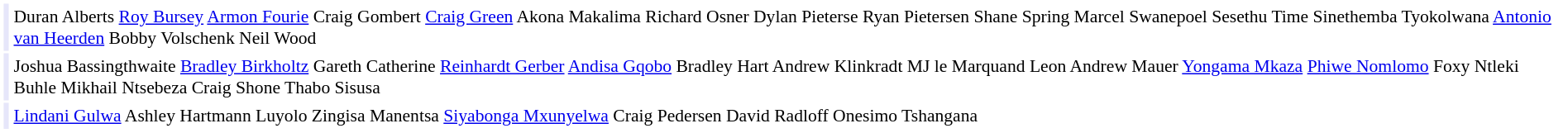<table cellpadding="2" style="border: 1px solid white; font-size:90%;">
<tr>
<td style="text-align:right;" bgcolor="lavender"></td>
<td style="text-align:left;">Duran Alberts <a href='#'>Roy Bursey</a> <a href='#'>Armon Fourie</a> Craig Gombert <a href='#'>Craig Green</a> Akona Makalima Richard Osner Dylan Pieterse Ryan Pietersen Shane Spring Marcel Swanepoel Sesethu Time Sinethemba Tyokolwana <a href='#'>Antonio van Heerden</a> Bobby Volschenk Neil Wood</td>
</tr>
<tr>
<td style="text-align:right;" bgcolor="lavender"></td>
<td style="text-align:left;">Joshua Bassingthwaite <a href='#'>Bradley Birkholtz</a> Gareth Catherine <a href='#'>Reinhardt Gerber</a> <a href='#'>Andisa Gqobo</a> Bradley Hart Andrew Klinkradt MJ le Marquand Leon Andrew Mauer <a href='#'>Yongama Mkaza</a> <a href='#'>Phiwe Nomlomo</a> Foxy Ntleki Buhle Mikhail Ntsebeza Craig Shone Thabo Sisusa</td>
</tr>
<tr>
<td style="text-align:right;" bgcolor="lavender"></td>
<td style="text-align:left;"><a href='#'>Lindani Gulwa</a> Ashley Hartmann Luyolo Zingisa Manentsa <a href='#'>Siyabonga Mxunyelwa</a> Craig Pedersen David Radloff Onesimo Tshangana</td>
</tr>
</table>
